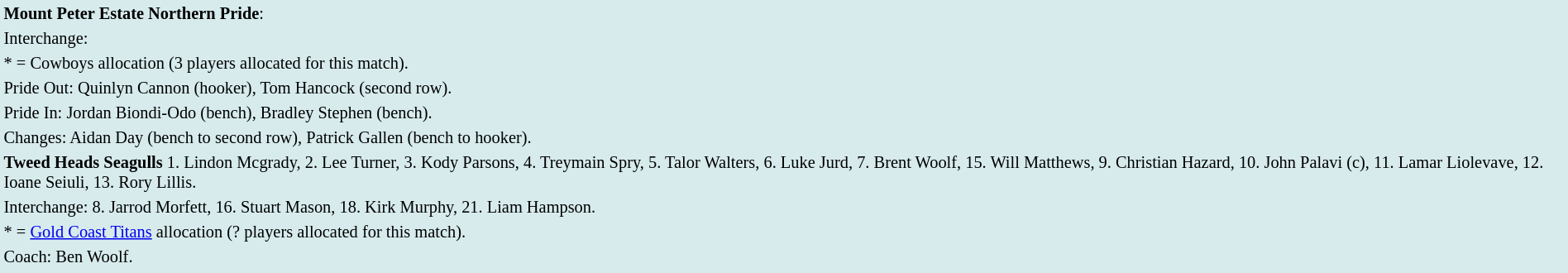<table style="background:#d7ebed; font-size:85%; width:100%;">
<tr>
<td><strong>Mount Peter Estate Northern Pride</strong>:             </td>
</tr>
<tr>
<td>Interchange:    </td>
</tr>
<tr>
<td>* = Cowboys allocation (3 players allocated for this match).</td>
</tr>
<tr>
<td>Pride Out: Quinlyn Cannon (hooker), Tom Hancock (second row).</td>
</tr>
<tr>
<td>Pride In: Jordan Biondi-Odo (bench), Bradley Stephen (bench).</td>
</tr>
<tr>
<td>Changes: Aidan Day (bench to second row), Patrick Gallen (bench to hooker).</td>
</tr>
<tr>
<td><strong>Tweed Heads Seagulls</strong> 1. Lindon Mcgrady, 2. Lee Turner, 3. Kody Parsons, 4. Treymain Spry, 5. Talor Walters, 6. Luke Jurd, 7. Brent Woolf, 15. Will Matthews, 9. Christian Hazard, 10. John Palavi (c), 11. Lamar Liolevave, 12. Ioane Seiuli, 13. Rory Lillis.</td>
</tr>
<tr>
<td>Interchange: 8. Jarrod Morfett, 16. Stuart Mason, 18. Kirk Murphy, 21. Liam Hampson.</td>
</tr>
<tr>
<td>* = <a href='#'>Gold Coast Titans</a> allocation (? players allocated for this match).</td>
</tr>
<tr>
<td>Coach: Ben Woolf.</td>
</tr>
<tr>
</tr>
</table>
